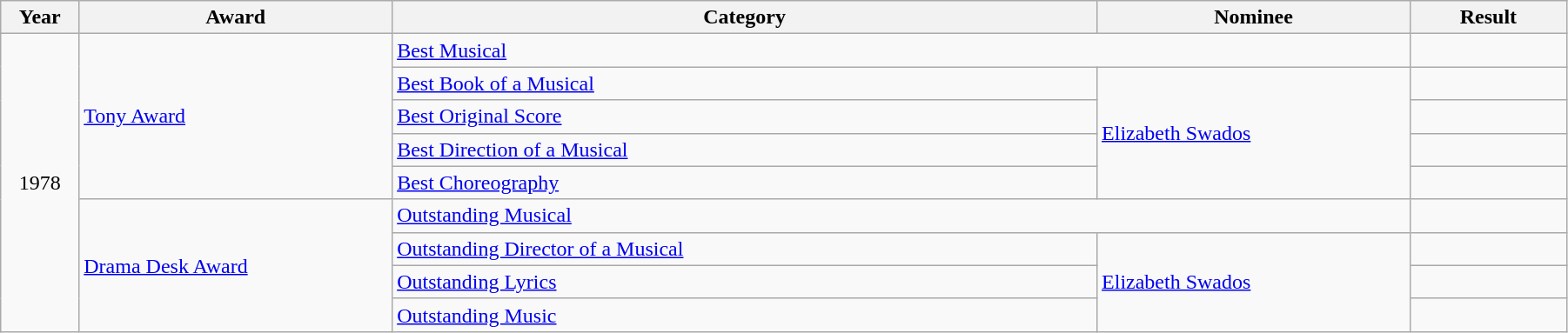<table class="wikitable" width="95%">
<tr>
<th width="5%">Year</th>
<th width="20%">Award</th>
<th width="45%">Category</th>
<th width="20%">Nominee</th>
<th width="10%">Result</th>
</tr>
<tr>
<td rowspan="9" align="center">1978</td>
<td rowspan="5"><a href='#'>Tony Award</a></td>
<td colspan="2"><a href='#'>Best Musical</a></td>
<td></td>
</tr>
<tr>
<td><a href='#'>Best Book of a Musical</a></td>
<td rowspan="4"><a href='#'>Elizabeth Swados</a></td>
<td></td>
</tr>
<tr>
<td><a href='#'>Best Original Score</a></td>
<td></td>
</tr>
<tr>
<td><a href='#'>Best Direction of a Musical</a></td>
<td></td>
</tr>
<tr>
<td><a href='#'>Best Choreography</a></td>
<td></td>
</tr>
<tr>
<td rowspan="4"><a href='#'>Drama Desk Award</a></td>
<td colspan="2"><a href='#'>Outstanding Musical</a></td>
<td></td>
</tr>
<tr>
<td><a href='#'>Outstanding Director of a Musical</a></td>
<td rowspan="3"><a href='#'>Elizabeth Swados</a></td>
<td></td>
</tr>
<tr>
<td><a href='#'>Outstanding Lyrics</a></td>
<td></td>
</tr>
<tr>
<td><a href='#'>Outstanding Music</a></td>
<td></td>
</tr>
</table>
